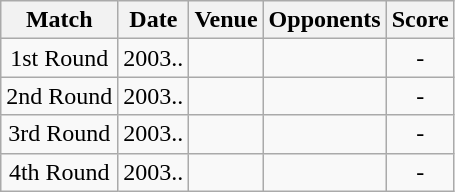<table class="wikitable" style="text-align:center;">
<tr>
<th>Match</th>
<th>Date</th>
<th>Venue</th>
<th>Opponents</th>
<th>Score</th>
</tr>
<tr>
<td>1st Round</td>
<td>2003..</td>
<td><a href='#'></a></td>
<td><a href='#'></a></td>
<td>-</td>
</tr>
<tr>
<td>2nd Round</td>
<td>2003..</td>
<td><a href='#'></a></td>
<td><a href='#'></a></td>
<td>-</td>
</tr>
<tr>
<td>3rd Round</td>
<td>2003..</td>
<td><a href='#'></a></td>
<td><a href='#'></a></td>
<td>-</td>
</tr>
<tr>
<td>4th Round</td>
<td>2003..</td>
<td><a href='#'></a></td>
<td><a href='#'></a></td>
<td>-</td>
</tr>
</table>
